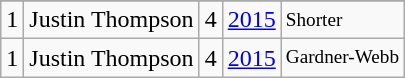<table class="wikitable">
<tr>
</tr>
<tr>
<td>1</td>
<td>Justin Thompson</td>
<td>4</td>
<td><a href='#'>2015</a></td>
<td style="font-size:80%;">Shorter</td>
</tr>
<tr>
<td>1</td>
<td>Justin Thompson</td>
<td>4</td>
<td><a href='#'>2015</a></td>
<td style="font-size:80%;">Gardner-Webb</td>
</tr>
</table>
